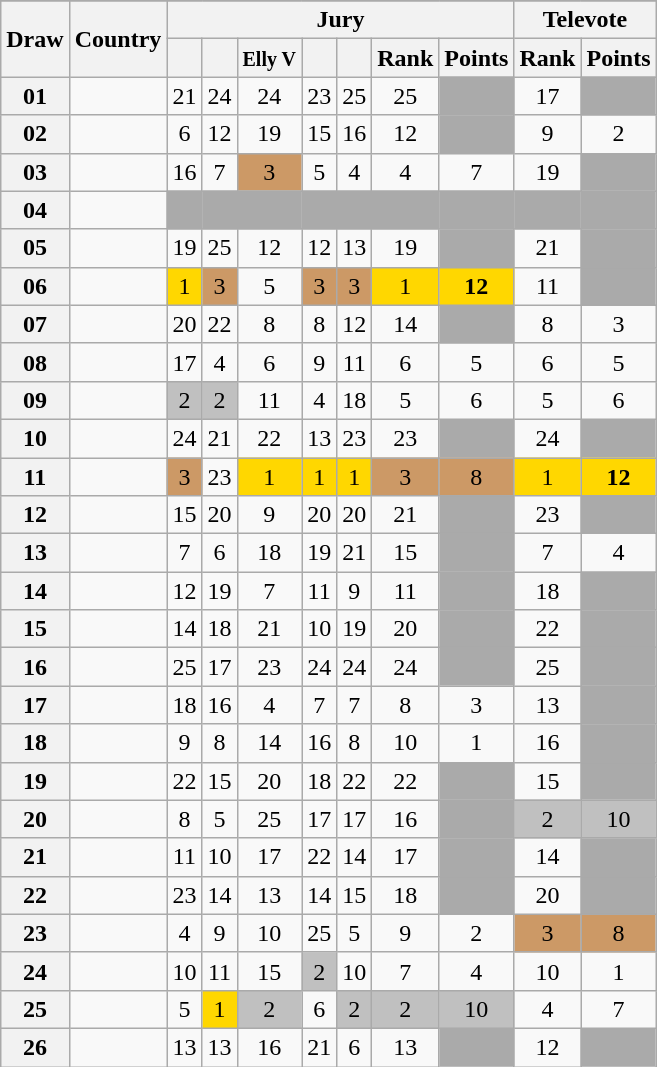<table class="sortable wikitable collapsible plainrowheaders" style="text-align:center;">
<tr>
</tr>
<tr>
<th scope="col" rowspan="2">Draw</th>
<th scope="col" rowspan="2">Country</th>
<th scope="col" colspan="7">Jury</th>
<th scope="col" colspan="2">Televote</th>
</tr>
<tr>
<th scope="col"><small></small></th>
<th scope="col"><small></small></th>
<th scope="col"><small>Elly V</small></th>
<th scope="col"><small></small></th>
<th scope="col"><small></small></th>
<th scope="col">Rank</th>
<th scope="col">Points</th>
<th scope="col">Rank</th>
<th scope="col">Points</th>
</tr>
<tr>
<th scope="row" style="text-align:center;">01</th>
<td style="text-align:left;"></td>
<td>21</td>
<td>24</td>
<td>24</td>
<td>23</td>
<td>25</td>
<td>25</td>
<td style="background:#AAAAAA;"></td>
<td>17</td>
<td style="background:#AAAAAA;"></td>
</tr>
<tr>
<th scope="row" style="text-align:center;">02</th>
<td style="text-align:left;"></td>
<td>6</td>
<td>12</td>
<td>19</td>
<td>15</td>
<td>16</td>
<td>12</td>
<td style="background:#AAAAAA;"></td>
<td>9</td>
<td>2</td>
</tr>
<tr>
<th scope="row" style="text-align:center;">03</th>
<td style="text-align:left;"></td>
<td>16</td>
<td>7</td>
<td style="background:#CC9966;">3</td>
<td>5</td>
<td>4</td>
<td>4</td>
<td>7</td>
<td>19</td>
<td style="background:#AAAAAA;"></td>
</tr>
<tr class="sortbottom">
<th scope="row" style="text-align:center;">04</th>
<td style="text-align:left;"></td>
<td style="background:#AAAAAA;"></td>
<td style="background:#AAAAAA;"></td>
<td style="background:#AAAAAA;"></td>
<td style="background:#AAAAAA;"></td>
<td style="background:#AAAAAA;"></td>
<td style="background:#AAAAAA;"></td>
<td style="background:#AAAAAA;"></td>
<td style="background:#AAAAAA;"></td>
<td style="background:#AAAAAA;"></td>
</tr>
<tr>
<th scope="row" style="text-align:center;">05</th>
<td style="text-align:left;"></td>
<td>19</td>
<td>25</td>
<td>12</td>
<td>12</td>
<td>13</td>
<td>19</td>
<td style="background:#AAAAAA;"></td>
<td>21</td>
<td style="background:#AAAAAA;"></td>
</tr>
<tr>
<th scope="row" style="text-align:center;">06</th>
<td style="text-align:left;"></td>
<td style="background:gold;">1</td>
<td style="background:#CC9966;">3</td>
<td>5</td>
<td style="background:#CC9966;">3</td>
<td style="background:#CC9966;">3</td>
<td style="background:gold;">1</td>
<td style="background:gold;"><strong>12</strong></td>
<td>11</td>
<td style="background:#AAAAAA;"></td>
</tr>
<tr>
<th scope="row" style="text-align:center;">07</th>
<td style="text-align:left;"></td>
<td>20</td>
<td>22</td>
<td>8</td>
<td>8</td>
<td>12</td>
<td>14</td>
<td style="background:#AAAAAA;"></td>
<td>8</td>
<td>3</td>
</tr>
<tr>
<th scope="row" style="text-align:center;">08</th>
<td style="text-align:left;"></td>
<td>17</td>
<td>4</td>
<td>6</td>
<td>9</td>
<td>11</td>
<td>6</td>
<td>5</td>
<td>6</td>
<td>5</td>
</tr>
<tr>
<th scope="row" style="text-align:center;">09</th>
<td style="text-align:left;"></td>
<td style="background:silver;">2</td>
<td style="background:silver;">2</td>
<td>11</td>
<td>4</td>
<td>18</td>
<td>5</td>
<td>6</td>
<td>5</td>
<td>6</td>
</tr>
<tr>
<th scope="row" style="text-align:center;">10</th>
<td style="text-align:left;"></td>
<td>24</td>
<td>21</td>
<td>22</td>
<td>13</td>
<td>23</td>
<td>23</td>
<td style="background:#AAAAAA;"></td>
<td>24</td>
<td style="background:#AAAAAA;"></td>
</tr>
<tr>
<th scope="row" style="text-align:center;">11</th>
<td style="text-align:left;"></td>
<td style="background:#CC9966;">3</td>
<td>23</td>
<td style="background:gold;">1</td>
<td style="background:gold;">1</td>
<td style="background:gold;">1</td>
<td style="background:#CC9966;">3</td>
<td style="background:#CC9966;">8</td>
<td style="background:gold;">1</td>
<td style="background:gold;"><strong>12</strong></td>
</tr>
<tr>
<th scope="row" style="text-align:center;">12</th>
<td style="text-align:left;"></td>
<td>15</td>
<td>20</td>
<td>9</td>
<td>20</td>
<td>20</td>
<td>21</td>
<td style="background:#AAAAAA;"></td>
<td>23</td>
<td style="background:#AAAAAA;"></td>
</tr>
<tr>
<th scope="row" style="text-align:center;">13</th>
<td style="text-align:left;"></td>
<td>7</td>
<td>6</td>
<td>18</td>
<td>19</td>
<td>21</td>
<td>15</td>
<td style="background:#AAAAAA;"></td>
<td>7</td>
<td>4</td>
</tr>
<tr>
<th scope="row" style="text-align:center;">14</th>
<td style="text-align:left;"></td>
<td>12</td>
<td>19</td>
<td>7</td>
<td>11</td>
<td>9</td>
<td>11</td>
<td style="background:#AAAAAA;"></td>
<td>18</td>
<td style="background:#AAAAAA;"></td>
</tr>
<tr>
<th scope="row" style="text-align:center;">15</th>
<td style="text-align:left;"></td>
<td>14</td>
<td>18</td>
<td>21</td>
<td>10</td>
<td>19</td>
<td>20</td>
<td style="background:#AAAAAA;"></td>
<td>22</td>
<td style="background:#AAAAAA;"></td>
</tr>
<tr>
<th scope="row" style="text-align:center;">16</th>
<td style="text-align:left;"></td>
<td>25</td>
<td>17</td>
<td>23</td>
<td>24</td>
<td>24</td>
<td>24</td>
<td style="background:#AAAAAA;"></td>
<td>25</td>
<td style="background:#AAAAAA;"></td>
</tr>
<tr>
<th scope="row" style="text-align:center;">17</th>
<td style="text-align:left;"></td>
<td>18</td>
<td>16</td>
<td>4</td>
<td>7</td>
<td>7</td>
<td>8</td>
<td>3</td>
<td>13</td>
<td style="background:#AAAAAA;"></td>
</tr>
<tr>
<th scope="row" style="text-align:center;">18</th>
<td style="text-align:left;"></td>
<td>9</td>
<td>8</td>
<td>14</td>
<td>16</td>
<td>8</td>
<td>10</td>
<td>1</td>
<td>16</td>
<td style="background:#AAAAAA;"></td>
</tr>
<tr>
<th scope="row" style="text-align:center;">19</th>
<td style="text-align:left;"></td>
<td>22</td>
<td>15</td>
<td>20</td>
<td>18</td>
<td>22</td>
<td>22</td>
<td style="background:#AAAAAA;"></td>
<td>15</td>
<td style="background:#AAAAAA;"></td>
</tr>
<tr>
<th scope="row" style="text-align:center;">20</th>
<td style="text-align:left;"></td>
<td>8</td>
<td>5</td>
<td>25</td>
<td>17</td>
<td>17</td>
<td>16</td>
<td style="background:#AAAAAA;"></td>
<td style="background:silver;">2</td>
<td style="background:silver;">10</td>
</tr>
<tr>
<th scope="row" style="text-align:center;">21</th>
<td style="text-align:left;"></td>
<td>11</td>
<td>10</td>
<td>17</td>
<td>22</td>
<td>14</td>
<td>17</td>
<td style="background:#AAAAAA;"></td>
<td>14</td>
<td style="background:#AAAAAA;"></td>
</tr>
<tr>
<th scope="row" style="text-align:center;">22</th>
<td style="text-align:left;"></td>
<td>23</td>
<td>14</td>
<td>13</td>
<td>14</td>
<td>15</td>
<td>18</td>
<td style="background:#AAAAAA;"></td>
<td>20</td>
<td style="background:#AAAAAA;"></td>
</tr>
<tr>
<th scope="row" style="text-align:center;">23</th>
<td style="text-align:left;"></td>
<td>4</td>
<td>9</td>
<td>10</td>
<td>25</td>
<td>5</td>
<td>9</td>
<td>2</td>
<td style="background:#CC9966;">3</td>
<td style="background:#CC9966;">8</td>
</tr>
<tr>
<th scope="row" style="text-align:center;">24</th>
<td style="text-align:left;"></td>
<td>10</td>
<td>11</td>
<td>15</td>
<td style="background:silver;">2</td>
<td>10</td>
<td>7</td>
<td>4</td>
<td>10</td>
<td>1</td>
</tr>
<tr>
<th scope="row" style="text-align:center;">25</th>
<td style="text-align:left;"></td>
<td>5</td>
<td style="background:gold;">1</td>
<td style="background:silver;">2</td>
<td>6</td>
<td style="background:silver;">2</td>
<td style="background:silver;">2</td>
<td style="background:silver;">10</td>
<td>4</td>
<td>7</td>
</tr>
<tr>
<th scope="row" style="text-align:center;">26</th>
<td style="text-align:left;"></td>
<td>13</td>
<td>13</td>
<td>16</td>
<td>21</td>
<td>6</td>
<td>13</td>
<td style="background:#AAAAAA;"></td>
<td>12</td>
<td style="background:#AAAAAA;"></td>
</tr>
</table>
